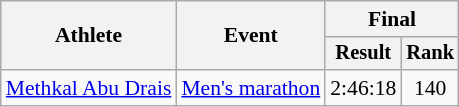<table class="wikitable" style="font-size:90%">
<tr>
<th rowspan="2">Athlete</th>
<th rowspan="2">Event</th>
<th colspan="2">Final</th>
</tr>
<tr style="font-size:95%">
<th>Result</th>
<th>Rank</th>
</tr>
<tr align=center>
<td align=left><a href='#'>Methkal Abu Drais</a></td>
<td align=left><a href='#'>Men's marathon</a></td>
<td>2:46:18</td>
<td>140</td>
</tr>
</table>
